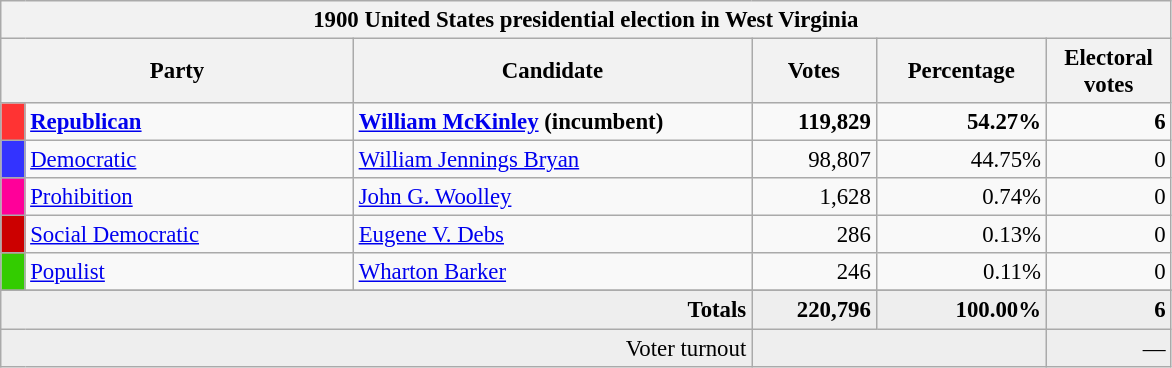<table class="wikitable" style="font-size: 95%;">
<tr>
<th colspan="6">1900 United States presidential election in West Virginia</th>
</tr>
<tr>
<th colspan="2" style="width: 15em">Party</th>
<th style="width: 17em">Candidate</th>
<th style="width: 5em">Votes</th>
<th style="width: 7em">Percentage</th>
<th style="width: 5em">Electoral votes</th>
</tr>
<tr>
<th style="background-color:#FF3333; width: 3px"></th>
<td style="width: 130px"><strong><a href='#'>Republican</a></strong></td>
<td><strong><a href='#'>William McKinley</a> (incumbent)</strong></td>
<td align="right"><strong>119,829</strong></td>
<td align="right"><strong>54.27%</strong></td>
<td align="right"><strong>6</strong></td>
</tr>
<tr>
<th style="background-color:#3333FF; width: 3px"></th>
<td style="width: 130px"><a href='#'>Democratic</a></td>
<td><a href='#'>William Jennings Bryan</a></td>
<td align="right">98,807</td>
<td align="right">44.75%</td>
<td align="right">0</td>
</tr>
<tr>
<th style="background-color:#f09; width: 3px"></th>
<td style="width: 130px"><a href='#'>Prohibition</a></td>
<td><a href='#'>John G. Woolley</a></td>
<td align="right">1,628</td>
<td align="right">0.74%</td>
<td align="right">0</td>
</tr>
<tr>
<th style="background-color:#c00; width: 3px"></th>
<td style="width: 130px"><a href='#'>Social Democratic</a></td>
<td><a href='#'>Eugene V. Debs</a></td>
<td align="right">286</td>
<td align="right">0.13%</td>
<td align="right">0</td>
</tr>
<tr>
<th style="background-color:#3c0; width: 3px"></th>
<td style="width: 130px"><a href='#'>Populist</a></td>
<td><a href='#'>Wharton Barker</a></td>
<td align="right">246</td>
<td align="right">0.11%</td>
<td align="right">0</td>
</tr>
<tr>
</tr>
<tr bgcolor="#EEEEEE">
<td colspan="3" align="right"><strong>Totals</strong></td>
<td align="right"><strong>220,796</strong></td>
<td align="right"><strong>100.00%</strong></td>
<td align="right"><strong>6</strong></td>
</tr>
<tr bgcolor="#EEEEEE">
<td colspan="3" align="right">Voter turnout</td>
<td colspan="2" align="right"></td>
<td align="right">—</td>
</tr>
</table>
